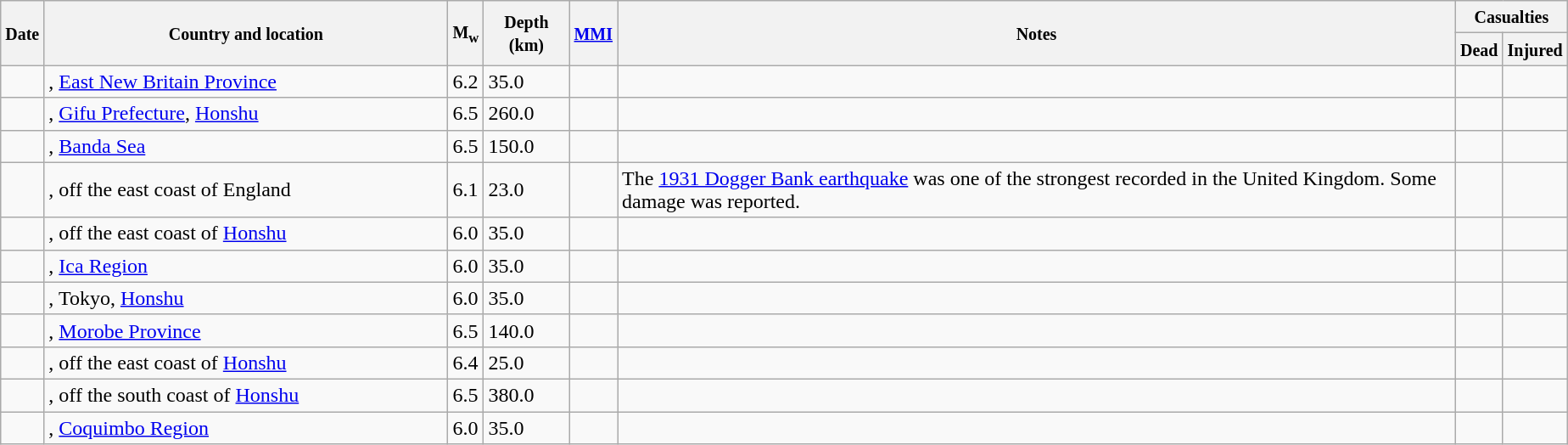<table class="wikitable sortable sort-under" style="border:1px black; margin-left:1em;">
<tr>
<th rowspan="2"><small>Date</small></th>
<th rowspan="2" style="width: 310px"><small>Country and location</small></th>
<th rowspan="2"><small>M<sub>w</sub></small></th>
<th rowspan="2"><small>Depth (km)</small></th>
<th rowspan="2"><small><a href='#'>MMI</a></small></th>
<th rowspan="2" class="unsortable"><small>Notes</small></th>
<th colspan="2"><small>Casualties</small></th>
</tr>
<tr>
<th><small>Dead</small></th>
<th><small>Injured</small></th>
</tr>
<tr>
<td></td>
<td>, <a href='#'>East New Britain Province</a></td>
<td>6.2</td>
<td>35.0</td>
<td></td>
<td></td>
<td></td>
<td></td>
</tr>
<tr>
<td></td>
<td>, <a href='#'>Gifu Prefecture</a>, <a href='#'>Honshu</a></td>
<td>6.5</td>
<td>260.0</td>
<td></td>
<td></td>
<td></td>
<td></td>
</tr>
<tr>
<td></td>
<td>, <a href='#'>Banda Sea</a></td>
<td>6.5</td>
<td>150.0</td>
<td></td>
<td></td>
<td></td>
<td></td>
</tr>
<tr>
<td></td>
<td>, off the east coast of England</td>
<td>6.1</td>
<td>23.0</td>
<td></td>
<td>The <a href='#'>1931 Dogger Bank earthquake</a> was one of the strongest recorded in the United Kingdom. Some damage was reported.</td>
<td></td>
<td></td>
</tr>
<tr>
<td></td>
<td>, off the east coast of <a href='#'>Honshu</a></td>
<td>6.0</td>
<td>35.0</td>
<td></td>
<td></td>
<td></td>
<td></td>
</tr>
<tr>
<td></td>
<td>, <a href='#'>Ica Region</a></td>
<td>6.0</td>
<td>35.0</td>
<td></td>
<td></td>
<td></td>
<td></td>
</tr>
<tr>
<td></td>
<td>, Tokyo, <a href='#'>Honshu</a></td>
<td>6.0</td>
<td>35.0</td>
<td></td>
<td></td>
<td></td>
<td></td>
</tr>
<tr>
<td></td>
<td>, <a href='#'>Morobe Province</a></td>
<td>6.5</td>
<td>140.0</td>
<td></td>
<td></td>
<td></td>
<td></td>
</tr>
<tr>
<td></td>
<td>, off the east coast of <a href='#'>Honshu</a></td>
<td>6.4</td>
<td>25.0</td>
<td></td>
<td></td>
<td></td>
<td></td>
</tr>
<tr>
<td></td>
<td>, off the south coast of <a href='#'>Honshu</a></td>
<td>6.5</td>
<td>380.0</td>
<td></td>
<td></td>
<td></td>
<td></td>
</tr>
<tr>
<td></td>
<td>, <a href='#'>Coquimbo Region</a></td>
<td>6.0</td>
<td>35.0</td>
<td></td>
<td></td>
<td></td>
<td></td>
</tr>
</table>
